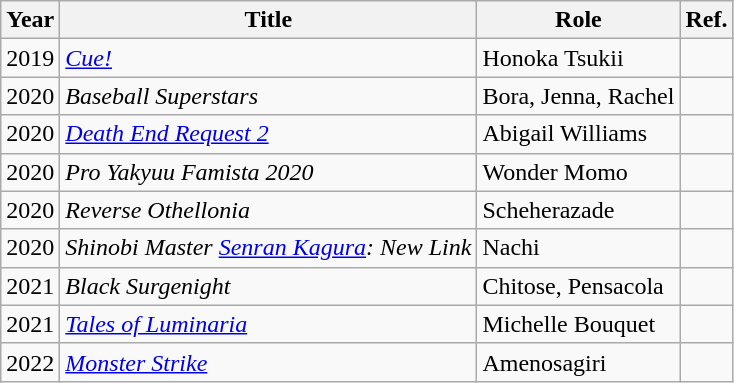<table class="wikitable sortable plainrowheaders">
<tr>
<th scope="col">Year</th>
<th scope="col">Title</th>
<th scope="col">Role</th>
<th scope="col" class="unsortable">Ref.</th>
</tr>
<tr>
<td>2019</td>
<td><em><a href='#'>Cue!</a></em></td>
<td>Honoka Tsukii</td>
<td></td>
</tr>
<tr>
<td>2020</td>
<td><em>Baseball Superstars</em></td>
<td>Bora, Jenna, Rachel</td>
<td></td>
</tr>
<tr>
<td>2020</td>
<td><em><a href='#'>Death End Request 2</a></em></td>
<td>Abigail Williams</td>
<td></td>
</tr>
<tr>
<td>2020</td>
<td><em>Pro Yakyuu Famista 2020</em></td>
<td>Wonder Momo</td>
<td></td>
</tr>
<tr>
<td>2020</td>
<td><em>Reverse Othellonia</em></td>
<td>Scheherazade</td>
<td></td>
</tr>
<tr>
<td>2020</td>
<td><em>Shinobi Master <a href='#'>Senran Kagura</a>: New Link</em></td>
<td>Nachi</td>
<td></td>
</tr>
<tr>
<td>2021</td>
<td><em>Black Surgenight</em></td>
<td>Chitose, Pensacola</td>
<td></td>
</tr>
<tr>
<td>2021</td>
<td><em><a href='#'>Tales of Luminaria</a></em></td>
<td>Michelle Bouquet</td>
<td></td>
</tr>
<tr>
<td>2022</td>
<td><em><a href='#'>Monster Strike</a></em></td>
<td>Amenosagiri</td>
<td></td>
</tr>
</table>
